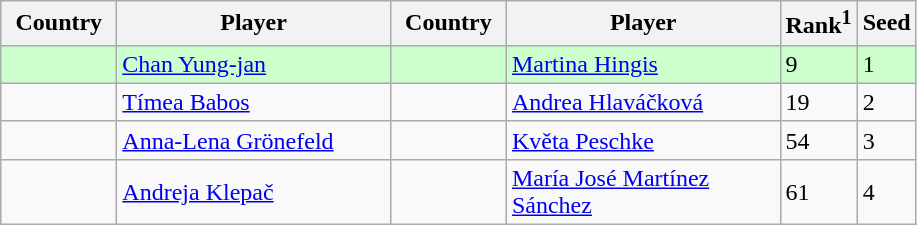<table class="sortable wikitable">
<tr>
<th width="70">Country</th>
<th width="175">Player</th>
<th width="70">Country</th>
<th width="175">Player</th>
<th>Rank<sup>1</sup></th>
<th>Seed</th>
</tr>
<tr bgcolor=#cfc>
<td></td>
<td><a href='#'>Chan Yung-jan</a></td>
<td></td>
<td><a href='#'>Martina Hingis</a></td>
<td>9</td>
<td>1</td>
</tr>
<tr>
<td></td>
<td><a href='#'>Tímea Babos</a></td>
<td></td>
<td><a href='#'>Andrea Hlaváčková</a></td>
<td>19</td>
<td>2</td>
</tr>
<tr>
<td></td>
<td><a href='#'>Anna-Lena Grönefeld</a></td>
<td></td>
<td><a href='#'>Květa Peschke</a></td>
<td>54</td>
<td>3</td>
</tr>
<tr>
<td></td>
<td><a href='#'>Andreja Klepač</a></td>
<td></td>
<td><a href='#'>María José Martínez Sánchez</a></td>
<td>61</td>
<td>4</td>
</tr>
</table>
